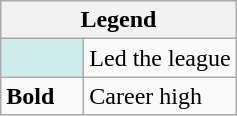<table class="wikitable mw-collapsible mw-collapsed">
<tr>
<th colspan="2">Legend</th>
</tr>
<tr>
<td style="background:#cfecec; width:3em;"></td>
<td>Led the league</td>
</tr>
<tr>
<td><strong>Bold</strong></td>
<td>Career high</td>
</tr>
</table>
